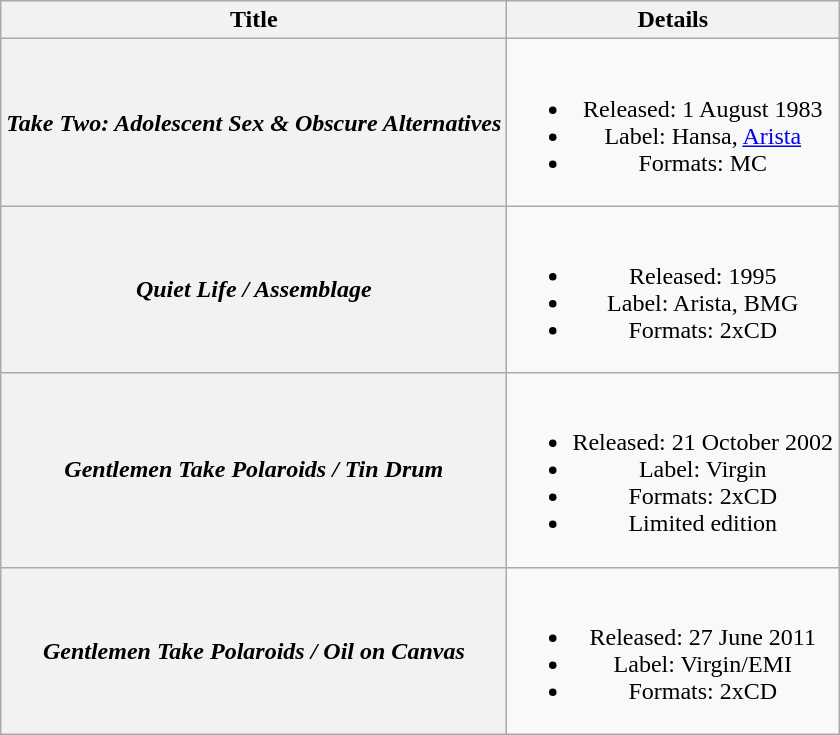<table class="wikitable plainrowheaders" style="text-align:center;">
<tr>
<th scope="col">Title</th>
<th scope="col">Details</th>
</tr>
<tr>
<th scope="row"><em>Take Two: Adolescent Sex & Obscure Alternatives</em></th>
<td><br><ul><li>Released: 1 August 1983</li><li>Label: Hansa, <a href='#'>Arista</a></li><li>Formats: MC</li></ul></td>
</tr>
<tr>
<th scope="row"><em>Quiet Life / Assemblage</em></th>
<td><br><ul><li>Released: 1995</li><li>Label: Arista, BMG</li><li>Formats: 2xCD</li></ul></td>
</tr>
<tr>
<th scope="row"><em>Gentlemen Take Polaroids / Tin Drum</em></th>
<td><br><ul><li>Released: 21 October 2002</li><li>Label: Virgin</li><li>Formats: 2xCD</li><li>Limited edition</li></ul></td>
</tr>
<tr>
<th scope="row"><em>Gentlemen Take Polaroids / Oil on Canvas</em></th>
<td><br><ul><li>Released: 27 June 2011</li><li>Label: Virgin/EMI</li><li>Formats: 2xCD</li></ul></td>
</tr>
</table>
